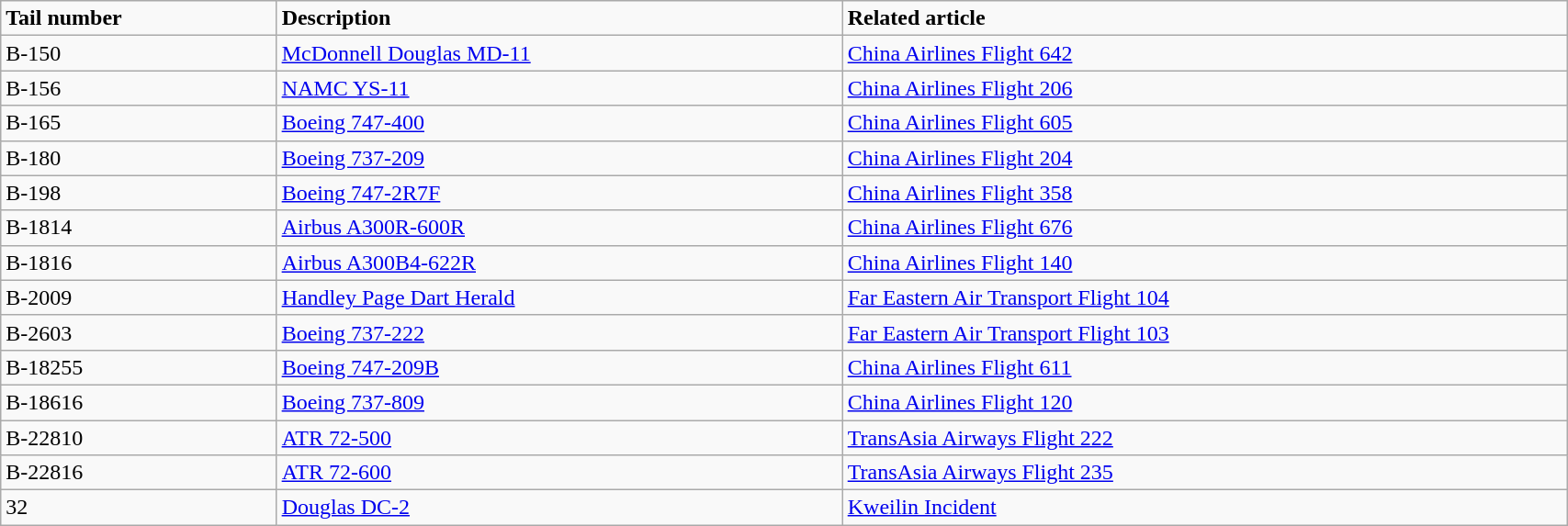<table class="wikitable" width="90%">
<tr>
<td><strong>Tail number</strong></td>
<td><strong>Description</strong></td>
<td><strong>Related article</strong></td>
</tr>
<tr>
<td>B-150</td>
<td><a href='#'>McDonnell Douglas MD-11</a></td>
<td><a href='#'>China Airlines Flight 642</a></td>
</tr>
<tr>
<td>B-156</td>
<td><a href='#'>NAMC YS-11</a></td>
<td><a href='#'>China Airlines Flight 206</a></td>
</tr>
<tr>
<td>B-165</td>
<td><a href='#'>Boeing 747-400</a></td>
<td><a href='#'>China Airlines Flight 605</a></td>
</tr>
<tr>
<td>B-180</td>
<td><a href='#'>Boeing 737-209</a></td>
<td><a href='#'>China Airlines Flight 204</a></td>
</tr>
<tr>
<td>B-198</td>
<td><a href='#'>Boeing 747-2R7F</a></td>
<td><a href='#'>China Airlines Flight 358</a></td>
</tr>
<tr>
<td>B-1814</td>
<td><a href='#'>Airbus A300R-600R</a></td>
<td><a href='#'>China Airlines Flight 676</a></td>
</tr>
<tr>
<td>B-1816</td>
<td><a href='#'>Airbus A300B4-622R</a></td>
<td><a href='#'>China Airlines Flight 140</a></td>
</tr>
<tr>
<td>B-2009</td>
<td><a href='#'>Handley Page Dart Herald</a></td>
<td><a href='#'>Far Eastern Air Transport Flight 104</a></td>
</tr>
<tr>
<td>B-2603</td>
<td><a href='#'>Boeing 737-222</a></td>
<td><a href='#'>Far Eastern Air Transport Flight 103</a></td>
</tr>
<tr>
<td>B-18255</td>
<td><a href='#'>Boeing 747-209B</a></td>
<td><a href='#'>China Airlines Flight 611</a></td>
</tr>
<tr>
<td>B-18616</td>
<td><a href='#'>Boeing 737-809</a></td>
<td><a href='#'>China Airlines Flight 120</a></td>
</tr>
<tr>
<td>B-22810</td>
<td><a href='#'>ATR 72-500</a></td>
<td><a href='#'>TransAsia Airways Flight 222</a></td>
</tr>
<tr>
<td>B-22816</td>
<td><a href='#'>ATR 72-600</a></td>
<td><a href='#'>TransAsia Airways Flight 235</a></td>
</tr>
<tr>
<td>32</td>
<td><a href='#'>Douglas DC-2</a></td>
<td><a href='#'>Kweilin Incident</a></td>
</tr>
</table>
